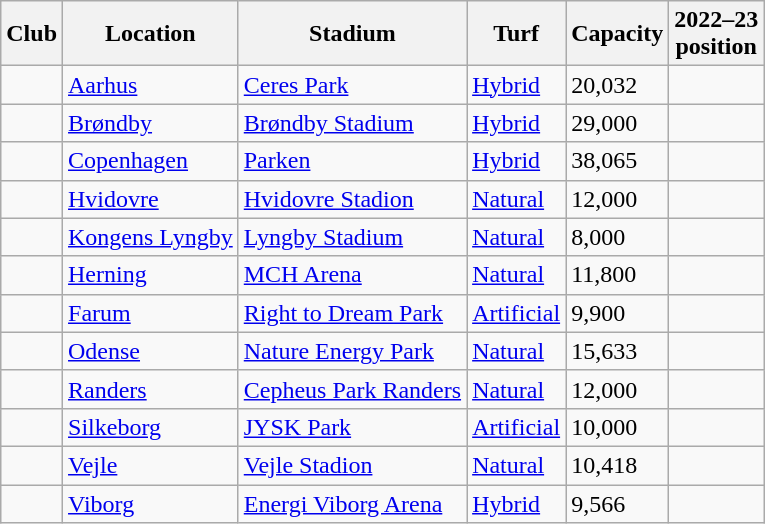<table class="wikitable sortable">
<tr>
<th>Club</th>
<th>Location</th>
<th>Stadium</th>
<th>Turf</th>
<th>Capacity</th>
<th>2022–23<br>position</th>
</tr>
<tr>
<td></td>
<td><a href='#'>Aarhus</a></td>
<td><a href='#'>Ceres Park</a></td>
<td><a href='#'>Hybrid</a></td>
<td>20,032</td>
<td></td>
</tr>
<tr>
<td></td>
<td><a href='#'>Brøndby</a></td>
<td><a href='#'>Brøndby Stadium</a></td>
<td><a href='#'>Hybrid</a></td>
<td>29,000</td>
<td></td>
</tr>
<tr>
<td></td>
<td><a href='#'>Copenhagen</a></td>
<td><a href='#'>Parken</a></td>
<td><a href='#'>Hybrid</a></td>
<td>38,065</td>
<td></td>
</tr>
<tr>
<td></td>
<td><a href='#'>Hvidovre</a></td>
<td><a href='#'>Hvidovre Stadion</a></td>
<td><a href='#'>Natural</a></td>
<td>12,000</td>
<td></td>
</tr>
<tr>
<td></td>
<td><a href='#'>Kongens Lyngby</a></td>
<td><a href='#'>Lyngby Stadium</a></td>
<td><a href='#'>Natural</a></td>
<td>8,000</td>
<td></td>
</tr>
<tr>
<td></td>
<td><a href='#'>Herning</a></td>
<td><a href='#'>MCH Arena</a></td>
<td><a href='#'>Natural</a></td>
<td>11,800</td>
<td></td>
</tr>
<tr>
<td></td>
<td><a href='#'>Farum</a></td>
<td><a href='#'>Right to Dream Park</a></td>
<td><a href='#'>Artificial</a></td>
<td>9,900</td>
<td></td>
</tr>
<tr>
<td></td>
<td><a href='#'>Odense</a></td>
<td><a href='#'>Nature Energy Park</a></td>
<td><a href='#'>Natural</a></td>
<td>15,633</td>
<td></td>
</tr>
<tr>
<td></td>
<td><a href='#'>Randers</a></td>
<td><a href='#'>Cepheus Park Randers</a></td>
<td><a href='#'>Natural</a></td>
<td>12,000</td>
<td></td>
</tr>
<tr>
<td></td>
<td><a href='#'>Silkeborg</a></td>
<td><a href='#'>JYSK Park</a></td>
<td><a href='#'>Artificial</a></td>
<td>10,000</td>
<td></td>
</tr>
<tr>
<td></td>
<td><a href='#'>Vejle</a></td>
<td><a href='#'>Vejle Stadion</a></td>
<td><a href='#'>Natural</a></td>
<td>10,418</td>
<td></td>
</tr>
<tr>
<td></td>
<td><a href='#'>Viborg</a></td>
<td><a href='#'>Energi Viborg Arena</a></td>
<td><a href='#'>Hybrid</a></td>
<td>9,566</td>
<td></td>
</tr>
</table>
